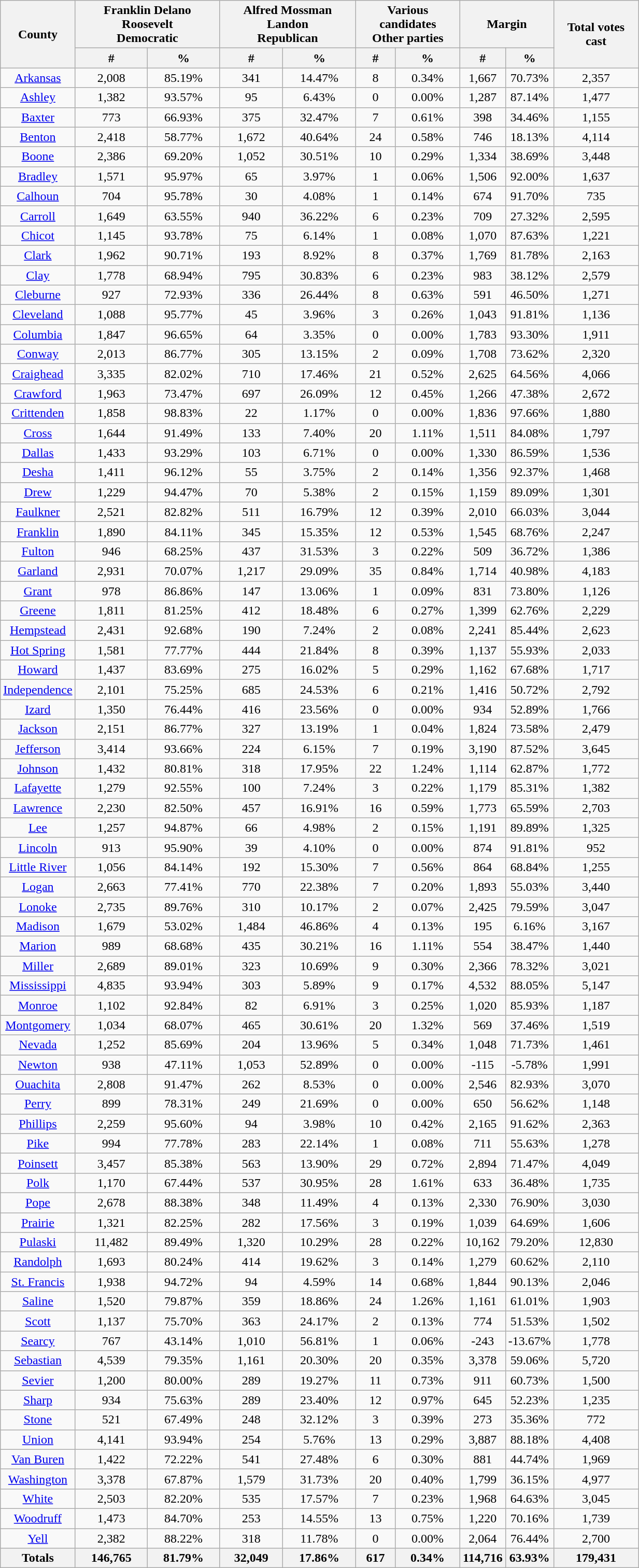<table width="65%"  class="wikitable sortable mw-collapsible mw-collapsed nowrap" style="text-align:center">
<tr>
<th rowspan="2">County</th>
<th style="text-align:center;" colspan="2">Franklin Delano Roosevelt<br>Democratic</th>
<th style="text-align:center;" colspan="2">Alfred Mossman Landon<br>Republican</th>
<th style="text-align:center;" colspan="2">Various candidates<br>Other parties</th>
<th style="text-align:center;" colspan="2">Margin</th>
<th colspan="1" rowspan="2" style="text-align:center;">Total votes cast</th>
</tr>
<tr>
<th style="text-align:center;" data-sort-type="number">#</th>
<th style="text-align:center;" data-sort-type="number">%</th>
<th style="text-align:center;" data-sort-type="number">#</th>
<th style="text-align:center;" data-sort-type="number">%</th>
<th style="text-align:center;" data-sort-type="number">#</th>
<th style="text-align:center;" data-sort-type="number">%</th>
<th style="text-align:center;" data-sort-type="number">#</th>
<th style="text-align:center;" data-sort-type="number">%</th>
</tr>
<tr style="text-align:center;">
<td><a href='#'>Arkansas</a></td>
<td>2,008</td>
<td>85.19%</td>
<td>341</td>
<td>14.47%</td>
<td>8</td>
<td>0.34%</td>
<td>1,667</td>
<td>70.73%</td>
<td>2,357</td>
</tr>
<tr style="text-align:center;">
<td><a href='#'>Ashley</a></td>
<td>1,382</td>
<td>93.57%</td>
<td>95</td>
<td>6.43%</td>
<td>0</td>
<td>0.00%</td>
<td>1,287</td>
<td>87.14%</td>
<td>1,477</td>
</tr>
<tr style="text-align:center;">
<td><a href='#'>Baxter</a></td>
<td>773</td>
<td>66.93%</td>
<td>375</td>
<td>32.47%</td>
<td>7</td>
<td>0.61%</td>
<td>398</td>
<td>34.46%</td>
<td>1,155</td>
</tr>
<tr style="text-align:center;">
<td><a href='#'>Benton</a></td>
<td>2,418</td>
<td>58.77%</td>
<td>1,672</td>
<td>40.64%</td>
<td>24</td>
<td>0.58%</td>
<td>746</td>
<td>18.13%</td>
<td>4,114</td>
</tr>
<tr style="text-align:center;">
<td><a href='#'>Boone</a></td>
<td>2,386</td>
<td>69.20%</td>
<td>1,052</td>
<td>30.51%</td>
<td>10</td>
<td>0.29%</td>
<td>1,334</td>
<td>38.69%</td>
<td>3,448</td>
</tr>
<tr style="text-align:center;">
<td><a href='#'>Bradley</a></td>
<td>1,571</td>
<td>95.97%</td>
<td>65</td>
<td>3.97%</td>
<td>1</td>
<td>0.06%</td>
<td>1,506</td>
<td>92.00%</td>
<td>1,637</td>
</tr>
<tr style="text-align:center;">
<td><a href='#'>Calhoun</a></td>
<td>704</td>
<td>95.78%</td>
<td>30</td>
<td>4.08%</td>
<td>1</td>
<td>0.14%</td>
<td>674</td>
<td>91.70%</td>
<td>735</td>
</tr>
<tr style="text-align:center;">
<td><a href='#'>Carroll</a></td>
<td>1,649</td>
<td>63.55%</td>
<td>940</td>
<td>36.22%</td>
<td>6</td>
<td>0.23%</td>
<td>709</td>
<td>27.32%</td>
<td>2,595</td>
</tr>
<tr style="text-align:center;">
<td><a href='#'>Chicot</a></td>
<td>1,145</td>
<td>93.78%</td>
<td>75</td>
<td>6.14%</td>
<td>1</td>
<td>0.08%</td>
<td>1,070</td>
<td>87.63%</td>
<td>1,221</td>
</tr>
<tr style="text-align:center;">
<td><a href='#'>Clark</a></td>
<td>1,962</td>
<td>90.71%</td>
<td>193</td>
<td>8.92%</td>
<td>8</td>
<td>0.37%</td>
<td>1,769</td>
<td>81.78%</td>
<td>2,163</td>
</tr>
<tr style="text-align:center;">
<td><a href='#'>Clay</a></td>
<td>1,778</td>
<td>68.94%</td>
<td>795</td>
<td>30.83%</td>
<td>6</td>
<td>0.23%</td>
<td>983</td>
<td>38.12%</td>
<td>2,579</td>
</tr>
<tr style="text-align:center;">
<td><a href='#'>Cleburne</a></td>
<td>927</td>
<td>72.93%</td>
<td>336</td>
<td>26.44%</td>
<td>8</td>
<td>0.63%</td>
<td>591</td>
<td>46.50%</td>
<td>1,271</td>
</tr>
<tr style="text-align:center;">
<td><a href='#'>Cleveland</a></td>
<td>1,088</td>
<td>95.77%</td>
<td>45</td>
<td>3.96%</td>
<td>3</td>
<td>0.26%</td>
<td>1,043</td>
<td>91.81%</td>
<td>1,136</td>
</tr>
<tr style="text-align:center;">
<td><a href='#'>Columbia</a></td>
<td>1,847</td>
<td>96.65%</td>
<td>64</td>
<td>3.35%</td>
<td>0</td>
<td>0.00%</td>
<td>1,783</td>
<td>93.30%</td>
<td>1,911</td>
</tr>
<tr style="text-align:center;">
<td><a href='#'>Conway</a></td>
<td>2,013</td>
<td>86.77%</td>
<td>305</td>
<td>13.15%</td>
<td>2</td>
<td>0.09%</td>
<td>1,708</td>
<td>73.62%</td>
<td>2,320</td>
</tr>
<tr style="text-align:center;">
<td><a href='#'>Craighead</a></td>
<td>3,335</td>
<td>82.02%</td>
<td>710</td>
<td>17.46%</td>
<td>21</td>
<td>0.52%</td>
<td>2,625</td>
<td>64.56%</td>
<td>4,066</td>
</tr>
<tr style="text-align:center;">
<td><a href='#'>Crawford</a></td>
<td>1,963</td>
<td>73.47%</td>
<td>697</td>
<td>26.09%</td>
<td>12</td>
<td>0.45%</td>
<td>1,266</td>
<td>47.38%</td>
<td>2,672</td>
</tr>
<tr style="text-align:center;">
<td><a href='#'>Crittenden</a></td>
<td>1,858</td>
<td>98.83%</td>
<td>22</td>
<td>1.17%</td>
<td>0</td>
<td>0.00%</td>
<td>1,836</td>
<td>97.66%</td>
<td>1,880</td>
</tr>
<tr style="text-align:center;">
<td><a href='#'>Cross</a></td>
<td>1,644</td>
<td>91.49%</td>
<td>133</td>
<td>7.40%</td>
<td>20</td>
<td>1.11%</td>
<td>1,511</td>
<td>84.08%</td>
<td>1,797</td>
</tr>
<tr style="text-align:center;">
<td><a href='#'>Dallas</a></td>
<td>1,433</td>
<td>93.29%</td>
<td>103</td>
<td>6.71%</td>
<td>0</td>
<td>0.00%</td>
<td>1,330</td>
<td>86.59%</td>
<td>1,536</td>
</tr>
<tr style="text-align:center;">
<td><a href='#'>Desha</a></td>
<td>1,411</td>
<td>96.12%</td>
<td>55</td>
<td>3.75%</td>
<td>2</td>
<td>0.14%</td>
<td>1,356</td>
<td>92.37%</td>
<td>1,468</td>
</tr>
<tr style="text-align:center;">
<td><a href='#'>Drew</a></td>
<td>1,229</td>
<td>94.47%</td>
<td>70</td>
<td>5.38%</td>
<td>2</td>
<td>0.15%</td>
<td>1,159</td>
<td>89.09%</td>
<td>1,301</td>
</tr>
<tr style="text-align:center;">
<td><a href='#'>Faulkner</a></td>
<td>2,521</td>
<td>82.82%</td>
<td>511</td>
<td>16.79%</td>
<td>12</td>
<td>0.39%</td>
<td>2,010</td>
<td>66.03%</td>
<td>3,044</td>
</tr>
<tr style="text-align:center;">
<td><a href='#'>Franklin</a></td>
<td>1,890</td>
<td>84.11%</td>
<td>345</td>
<td>15.35%</td>
<td>12</td>
<td>0.53%</td>
<td>1,545</td>
<td>68.76%</td>
<td>2,247</td>
</tr>
<tr style="text-align:center;">
<td><a href='#'>Fulton</a></td>
<td>946</td>
<td>68.25%</td>
<td>437</td>
<td>31.53%</td>
<td>3</td>
<td>0.22%</td>
<td>509</td>
<td>36.72%</td>
<td>1,386</td>
</tr>
<tr style="text-align:center;">
<td><a href='#'>Garland</a></td>
<td>2,931</td>
<td>70.07%</td>
<td>1,217</td>
<td>29.09%</td>
<td>35</td>
<td>0.84%</td>
<td>1,714</td>
<td>40.98%</td>
<td>4,183</td>
</tr>
<tr style="text-align:center;">
<td><a href='#'>Grant</a></td>
<td>978</td>
<td>86.86%</td>
<td>147</td>
<td>13.06%</td>
<td>1</td>
<td>0.09%</td>
<td>831</td>
<td>73.80%</td>
<td>1,126</td>
</tr>
<tr style="text-align:center;">
<td><a href='#'>Greene</a></td>
<td>1,811</td>
<td>81.25%</td>
<td>412</td>
<td>18.48%</td>
<td>6</td>
<td>0.27%</td>
<td>1,399</td>
<td>62.76%</td>
<td>2,229</td>
</tr>
<tr style="text-align:center;">
<td><a href='#'>Hempstead</a></td>
<td>2,431</td>
<td>92.68%</td>
<td>190</td>
<td>7.24%</td>
<td>2</td>
<td>0.08%</td>
<td>2,241</td>
<td>85.44%</td>
<td>2,623</td>
</tr>
<tr style="text-align:center;">
<td><a href='#'>Hot Spring</a></td>
<td>1,581</td>
<td>77.77%</td>
<td>444</td>
<td>21.84%</td>
<td>8</td>
<td>0.39%</td>
<td>1,137</td>
<td>55.93%</td>
<td>2,033</td>
</tr>
<tr style="text-align:center;">
<td><a href='#'>Howard</a></td>
<td>1,437</td>
<td>83.69%</td>
<td>275</td>
<td>16.02%</td>
<td>5</td>
<td>0.29%</td>
<td>1,162</td>
<td>67.68%</td>
<td>1,717</td>
</tr>
<tr style="text-align:center;">
<td><a href='#'>Independence</a></td>
<td>2,101</td>
<td>75.25%</td>
<td>685</td>
<td>24.53%</td>
<td>6</td>
<td>0.21%</td>
<td>1,416</td>
<td>50.72%</td>
<td>2,792</td>
</tr>
<tr style="text-align:center;">
<td><a href='#'>Izard</a></td>
<td>1,350</td>
<td>76.44%</td>
<td>416</td>
<td>23.56%</td>
<td>0</td>
<td>0.00%</td>
<td>934</td>
<td>52.89%</td>
<td>1,766</td>
</tr>
<tr style="text-align:center;">
<td><a href='#'>Jackson</a></td>
<td>2,151</td>
<td>86.77%</td>
<td>327</td>
<td>13.19%</td>
<td>1</td>
<td>0.04%</td>
<td>1,824</td>
<td>73.58%</td>
<td>2,479</td>
</tr>
<tr style="text-align:center;">
<td><a href='#'>Jefferson</a></td>
<td>3,414</td>
<td>93.66%</td>
<td>224</td>
<td>6.15%</td>
<td>7</td>
<td>0.19%</td>
<td>3,190</td>
<td>87.52%</td>
<td>3,645</td>
</tr>
<tr style="text-align:center;">
<td><a href='#'>Johnson</a></td>
<td>1,432</td>
<td>80.81%</td>
<td>318</td>
<td>17.95%</td>
<td>22</td>
<td>1.24%</td>
<td>1,114</td>
<td>62.87%</td>
<td>1,772</td>
</tr>
<tr style="text-align:center;">
<td><a href='#'>Lafayette</a></td>
<td>1,279</td>
<td>92.55%</td>
<td>100</td>
<td>7.24%</td>
<td>3</td>
<td>0.22%</td>
<td>1,179</td>
<td>85.31%</td>
<td>1,382</td>
</tr>
<tr style="text-align:center;">
<td><a href='#'>Lawrence</a></td>
<td>2,230</td>
<td>82.50%</td>
<td>457</td>
<td>16.91%</td>
<td>16</td>
<td>0.59%</td>
<td>1,773</td>
<td>65.59%</td>
<td>2,703</td>
</tr>
<tr style="text-align:center;">
<td><a href='#'>Lee</a></td>
<td>1,257</td>
<td>94.87%</td>
<td>66</td>
<td>4.98%</td>
<td>2</td>
<td>0.15%</td>
<td>1,191</td>
<td>89.89%</td>
<td>1,325</td>
</tr>
<tr style="text-align:center;">
<td><a href='#'>Lincoln</a></td>
<td>913</td>
<td>95.90%</td>
<td>39</td>
<td>4.10%</td>
<td>0</td>
<td>0.00%</td>
<td>874</td>
<td>91.81%</td>
<td>952</td>
</tr>
<tr style="text-align:center;">
<td><a href='#'>Little River</a></td>
<td>1,056</td>
<td>84.14%</td>
<td>192</td>
<td>15.30%</td>
<td>7</td>
<td>0.56%</td>
<td>864</td>
<td>68.84%</td>
<td>1,255</td>
</tr>
<tr style="text-align:center;">
<td><a href='#'>Logan</a></td>
<td>2,663</td>
<td>77.41%</td>
<td>770</td>
<td>22.38%</td>
<td>7</td>
<td>0.20%</td>
<td>1,893</td>
<td>55.03%</td>
<td>3,440</td>
</tr>
<tr style="text-align:center;">
<td><a href='#'>Lonoke</a></td>
<td>2,735</td>
<td>89.76%</td>
<td>310</td>
<td>10.17%</td>
<td>2</td>
<td>0.07%</td>
<td>2,425</td>
<td>79.59%</td>
<td>3,047</td>
</tr>
<tr style="text-align:center;">
<td><a href='#'>Madison</a></td>
<td>1,679</td>
<td>53.02%</td>
<td>1,484</td>
<td>46.86%</td>
<td>4</td>
<td>0.13%</td>
<td>195</td>
<td>6.16%</td>
<td>3,167</td>
</tr>
<tr style="text-align:center;">
<td><a href='#'>Marion</a></td>
<td>989</td>
<td>68.68%</td>
<td>435</td>
<td>30.21%</td>
<td>16</td>
<td>1.11%</td>
<td>554</td>
<td>38.47%</td>
<td>1,440</td>
</tr>
<tr style="text-align:center;">
<td><a href='#'>Miller</a></td>
<td>2,689</td>
<td>89.01%</td>
<td>323</td>
<td>10.69%</td>
<td>9</td>
<td>0.30%</td>
<td>2,366</td>
<td>78.32%</td>
<td>3,021</td>
</tr>
<tr style="text-align:center;">
<td><a href='#'>Mississippi</a></td>
<td>4,835</td>
<td>93.94%</td>
<td>303</td>
<td>5.89%</td>
<td>9</td>
<td>0.17%</td>
<td>4,532</td>
<td>88.05%</td>
<td>5,147</td>
</tr>
<tr style="text-align:center;">
<td><a href='#'>Monroe</a></td>
<td>1,102</td>
<td>92.84%</td>
<td>82</td>
<td>6.91%</td>
<td>3</td>
<td>0.25%</td>
<td>1,020</td>
<td>85.93%</td>
<td>1,187</td>
</tr>
<tr style="text-align:center;">
<td><a href='#'>Montgomery</a></td>
<td>1,034</td>
<td>68.07%</td>
<td>465</td>
<td>30.61%</td>
<td>20</td>
<td>1.32%</td>
<td>569</td>
<td>37.46%</td>
<td>1,519</td>
</tr>
<tr style="text-align:center;">
<td><a href='#'>Nevada</a></td>
<td>1,252</td>
<td>85.69%</td>
<td>204</td>
<td>13.96%</td>
<td>5</td>
<td>0.34%</td>
<td>1,048</td>
<td>71.73%</td>
<td>1,461</td>
</tr>
<tr style="text-align:center;">
<td><a href='#'>Newton</a></td>
<td>938</td>
<td>47.11%</td>
<td>1,053</td>
<td>52.89%</td>
<td>0</td>
<td>0.00%</td>
<td>-115</td>
<td>-5.78%</td>
<td>1,991</td>
</tr>
<tr style="text-align:center;">
<td><a href='#'>Ouachita</a></td>
<td>2,808</td>
<td>91.47%</td>
<td>262</td>
<td>8.53%</td>
<td>0</td>
<td>0.00%</td>
<td>2,546</td>
<td>82.93%</td>
<td>3,070</td>
</tr>
<tr style="text-align:center;">
<td><a href='#'>Perry</a></td>
<td>899</td>
<td>78.31%</td>
<td>249</td>
<td>21.69%</td>
<td>0</td>
<td>0.00%</td>
<td>650</td>
<td>56.62%</td>
<td>1,148</td>
</tr>
<tr style="text-align:center;">
<td><a href='#'>Phillips</a></td>
<td>2,259</td>
<td>95.60%</td>
<td>94</td>
<td>3.98%</td>
<td>10</td>
<td>0.42%</td>
<td>2,165</td>
<td>91.62%</td>
<td>2,363</td>
</tr>
<tr style="text-align:center;">
<td><a href='#'>Pike</a></td>
<td>994</td>
<td>77.78%</td>
<td>283</td>
<td>22.14%</td>
<td>1</td>
<td>0.08%</td>
<td>711</td>
<td>55.63%</td>
<td>1,278</td>
</tr>
<tr style="text-align:center;">
<td><a href='#'>Poinsett</a></td>
<td>3,457</td>
<td>85.38%</td>
<td>563</td>
<td>13.90%</td>
<td>29</td>
<td>0.72%</td>
<td>2,894</td>
<td>71.47%</td>
<td>4,049</td>
</tr>
<tr style="text-align:center;">
<td><a href='#'>Polk</a></td>
<td>1,170</td>
<td>67.44%</td>
<td>537</td>
<td>30.95%</td>
<td>28</td>
<td>1.61%</td>
<td>633</td>
<td>36.48%</td>
<td>1,735</td>
</tr>
<tr style="text-align:center;">
<td><a href='#'>Pope</a></td>
<td>2,678</td>
<td>88.38%</td>
<td>348</td>
<td>11.49%</td>
<td>4</td>
<td>0.13%</td>
<td>2,330</td>
<td>76.90%</td>
<td>3,030</td>
</tr>
<tr style="text-align:center;">
<td><a href='#'>Prairie</a></td>
<td>1,321</td>
<td>82.25%</td>
<td>282</td>
<td>17.56%</td>
<td>3</td>
<td>0.19%</td>
<td>1,039</td>
<td>64.69%</td>
<td>1,606</td>
</tr>
<tr style="text-align:center;">
<td><a href='#'>Pulaski</a></td>
<td>11,482</td>
<td>89.49%</td>
<td>1,320</td>
<td>10.29%</td>
<td>28</td>
<td>0.22%</td>
<td>10,162</td>
<td>79.20%</td>
<td>12,830</td>
</tr>
<tr style="text-align:center;">
<td><a href='#'>Randolph</a></td>
<td>1,693</td>
<td>80.24%</td>
<td>414</td>
<td>19.62%</td>
<td>3</td>
<td>0.14%</td>
<td>1,279</td>
<td>60.62%</td>
<td>2,110</td>
</tr>
<tr style="text-align:center;">
<td><a href='#'>St. Francis</a></td>
<td>1,938</td>
<td>94.72%</td>
<td>94</td>
<td>4.59%</td>
<td>14</td>
<td>0.68%</td>
<td>1,844</td>
<td>90.13%</td>
<td>2,046</td>
</tr>
<tr style="text-align:center;">
<td><a href='#'>Saline</a></td>
<td>1,520</td>
<td>79.87%</td>
<td>359</td>
<td>18.86%</td>
<td>24</td>
<td>1.26%</td>
<td>1,161</td>
<td>61.01%</td>
<td>1,903</td>
</tr>
<tr style="text-align:center;">
<td><a href='#'>Scott</a></td>
<td>1,137</td>
<td>75.70%</td>
<td>363</td>
<td>24.17%</td>
<td>2</td>
<td>0.13%</td>
<td>774</td>
<td>51.53%</td>
<td>1,502</td>
</tr>
<tr style="text-align:center;">
<td><a href='#'>Searcy</a></td>
<td>767</td>
<td>43.14%</td>
<td>1,010</td>
<td>56.81%</td>
<td>1</td>
<td>0.06%</td>
<td>-243</td>
<td>-13.67%</td>
<td>1,778</td>
</tr>
<tr style="text-align:center;">
<td><a href='#'>Sebastian</a></td>
<td>4,539</td>
<td>79.35%</td>
<td>1,161</td>
<td>20.30%</td>
<td>20</td>
<td>0.35%</td>
<td>3,378</td>
<td>59.06%</td>
<td>5,720</td>
</tr>
<tr style="text-align:center;">
<td><a href='#'>Sevier</a></td>
<td>1,200</td>
<td>80.00%</td>
<td>289</td>
<td>19.27%</td>
<td>11</td>
<td>0.73%</td>
<td>911</td>
<td>60.73%</td>
<td>1,500</td>
</tr>
<tr style="text-align:center;">
<td><a href='#'>Sharp</a></td>
<td>934</td>
<td>75.63%</td>
<td>289</td>
<td>23.40%</td>
<td>12</td>
<td>0.97%</td>
<td>645</td>
<td>52.23%</td>
<td>1,235</td>
</tr>
<tr style="text-align:center;">
<td><a href='#'>Stone</a></td>
<td>521</td>
<td>67.49%</td>
<td>248</td>
<td>32.12%</td>
<td>3</td>
<td>0.39%</td>
<td>273</td>
<td>35.36%</td>
<td>772</td>
</tr>
<tr style="text-align:center;">
<td><a href='#'>Union</a></td>
<td>4,141</td>
<td>93.94%</td>
<td>254</td>
<td>5.76%</td>
<td>13</td>
<td>0.29%</td>
<td>3,887</td>
<td>88.18%</td>
<td>4,408</td>
</tr>
<tr style="text-align:center;">
<td><a href='#'>Van Buren</a></td>
<td>1,422</td>
<td>72.22%</td>
<td>541</td>
<td>27.48%</td>
<td>6</td>
<td>0.30%</td>
<td>881</td>
<td>44.74%</td>
<td>1,969</td>
</tr>
<tr style="text-align:center;">
<td><a href='#'>Washington</a></td>
<td>3,378</td>
<td>67.87%</td>
<td>1,579</td>
<td>31.73%</td>
<td>20</td>
<td>0.40%</td>
<td>1,799</td>
<td>36.15%</td>
<td>4,977</td>
</tr>
<tr style="text-align:center;">
<td><a href='#'>White</a></td>
<td>2,503</td>
<td>82.20%</td>
<td>535</td>
<td>17.57%</td>
<td>7</td>
<td>0.23%</td>
<td>1,968</td>
<td>64.63%</td>
<td>3,045</td>
</tr>
<tr style="text-align:center;">
<td><a href='#'>Woodruff</a></td>
<td>1,473</td>
<td>84.70%</td>
<td>253</td>
<td>14.55%</td>
<td>13</td>
<td>0.75%</td>
<td>1,220</td>
<td>70.16%</td>
<td>1,739</td>
</tr>
<tr style="text-align:center;">
<td><a href='#'>Yell</a></td>
<td>2,382</td>
<td>88.22%</td>
<td>318</td>
<td>11.78%</td>
<td>0</td>
<td>0.00%</td>
<td>2,064</td>
<td>76.44%</td>
<td>2,700</td>
</tr>
<tr style="text-align:center;">
<th>Totals</th>
<th>146,765</th>
<th>81.79%</th>
<th>32,049</th>
<th>17.86%</th>
<th>617</th>
<th>0.34%</th>
<th>114,716</th>
<th>63.93%</th>
<th>179,431</th>
</tr>
</table>
